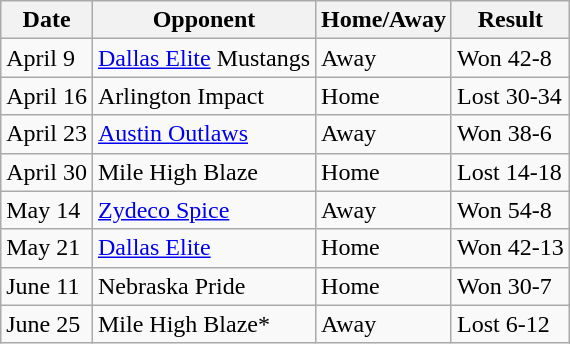<table class="wikitable">
<tr>
<th>Date</th>
<th>Opponent</th>
<th>Home/Away</th>
<th>Result</th>
</tr>
<tr>
<td>April 9</td>
<td><a href='#'>Dallas Elite</a> Mustangs</td>
<td>Away</td>
<td>Won 42-8</td>
</tr>
<tr>
<td>April 16</td>
<td>Arlington Impact</td>
<td>Home</td>
<td>Lost 30-34</td>
</tr>
<tr>
<td>April 23</td>
<td><a href='#'>Austin Outlaws</a></td>
<td>Away</td>
<td>Won 38-6</td>
</tr>
<tr>
<td>April 30</td>
<td>Mile High Blaze</td>
<td>Home</td>
<td>Lost 14-18</td>
</tr>
<tr>
<td>May 14</td>
<td><a href='#'>Zydeco Spice</a></td>
<td>Away</td>
<td>Won 54-8</td>
</tr>
<tr>
<td>May 21</td>
<td><a href='#'>Dallas Elite</a></td>
<td>Home</td>
<td>Won 42-13</td>
</tr>
<tr>
<td>June 11</td>
<td>Nebraska Pride</td>
<td>Home</td>
<td>Won 30-7</td>
</tr>
<tr>
<td>June 25</td>
<td>Mile High Blaze*</td>
<td>Away</td>
<td>Lost 6-12</td>
</tr>
</table>
